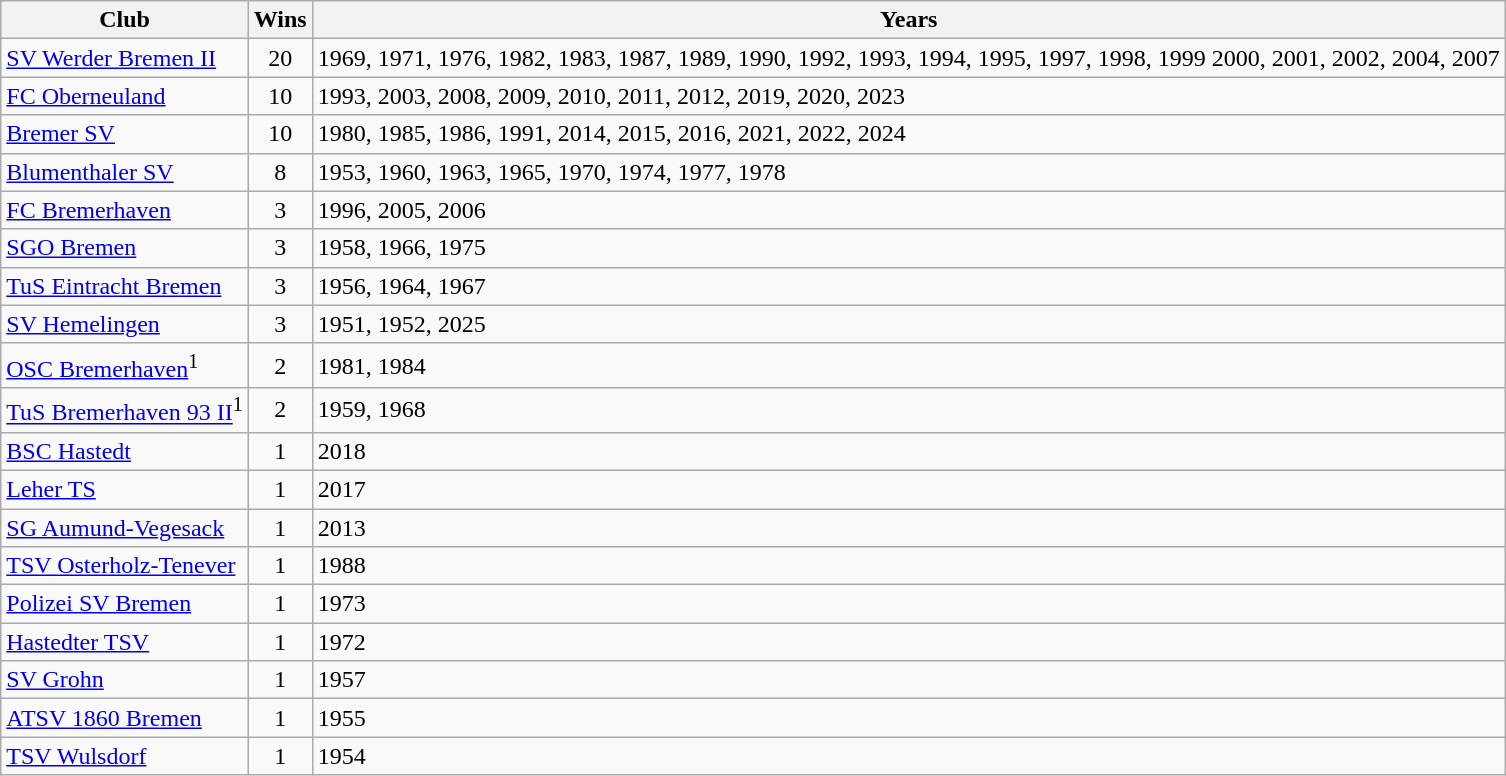<table class="wikitable">
<tr>
<th>Club</th>
<th>Wins</th>
<th>Years</th>
</tr>
<tr align="left">
<td><a href='#'>SV Werder Bremen II</a></td>
<td align="center">20</td>
<td>1969, 1971, 1976, 1982, 1983, 1987, 1989, 1990, 1992, 1993, 1994, 1995, 1997, 1998, 1999 2000, 2001, 2002, 2004, 2007</td>
</tr>
<tr align="left">
<td><a href='#'>FC Oberneuland</a></td>
<td align="center">10</td>
<td>1993, 2003, 2008, 2009, 2010, 2011, 2012, 2019, 2020, 2023</td>
</tr>
<tr align="left">
<td><a href='#'>Bremer SV</a></td>
<td align="center">10</td>
<td>1980, 1985, 1986, 1991, 2014, 2015, 2016, 2021, 2022, 2024</td>
</tr>
<tr align="left">
<td><a href='#'>Blumenthaler SV</a></td>
<td align="center">8</td>
<td>1953, 1960, 1963, 1965, 1970, 1974, 1977, 1978</td>
</tr>
<tr align="left">
<td><a href='#'>FC Bremerhaven</a></td>
<td align="center">3</td>
<td>1996, 2005, 2006</td>
</tr>
<tr align="left">
<td><a href='#'>SGO Bremen</a></td>
<td align="center">3</td>
<td>1958, 1966, 1975</td>
</tr>
<tr align="left">
<td><a href='#'>TuS Eintracht Bremen</a></td>
<td align="center">3</td>
<td>1956, 1964, 1967</td>
</tr>
<tr align="left">
<td><a href='#'>SV Hemelingen</a></td>
<td align="center">3</td>
<td>1951, 1952, 2025</td>
</tr>
<tr align="left">
<td><a href='#'>OSC Bremerhaven</a><sup>1</sup></td>
<td align="center">2</td>
<td>1981, 1984</td>
</tr>
<tr align="left">
<td><a href='#'>TuS Bremerhaven 93 II</a><sup>1</sup></td>
<td align="center">2</td>
<td>1959, 1968</td>
</tr>
<tr align="left">
<td><a href='#'>BSC Hastedt</a></td>
<td align="center">1</td>
<td>2018</td>
</tr>
<tr align="left">
<td><a href='#'>Leher TS</a></td>
<td align="center">1</td>
<td>2017</td>
</tr>
<tr align="left">
<td><a href='#'>SG Aumund-Vegesack</a></td>
<td align="center">1</td>
<td>2013</td>
</tr>
<tr align="left">
<td><a href='#'>TSV Osterholz-Tenever</a></td>
<td align="center">1</td>
<td>1988</td>
</tr>
<tr align="left">
<td><a href='#'>Polizei SV Bremen</a></td>
<td align="center">1</td>
<td>1973</td>
</tr>
<tr align="left">
<td><a href='#'>Hastedter TSV</a></td>
<td align="center">1</td>
<td>1972</td>
</tr>
<tr align="left">
<td><a href='#'>SV Grohn</a></td>
<td align="center">1</td>
<td>1957</td>
</tr>
<tr align="left">
<td><a href='#'>ATSV 1860 Bremen</a></td>
<td align="center">1</td>
<td>1955</td>
</tr>
<tr align="left">
<td><a href='#'>TSV Wulsdorf</a></td>
<td align="center">1</td>
<td>1954</td>
</tr>
</table>
